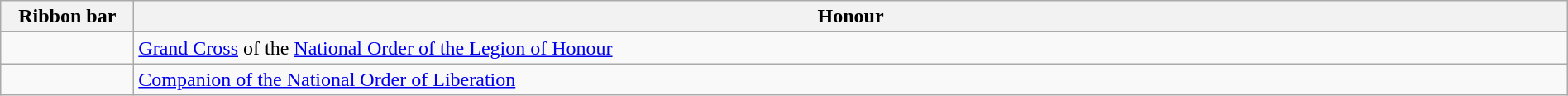<table class="wikitable"  style="width: 100%">
<tr>
<th style="width:100px;">Ribbon bar</th>
<th>Honour</th>
</tr>
<tr>
<td></td>
<td><a href='#'>Grand Cross</a> of the <a href='#'>National Order of the Legion of Honour</a></td>
</tr>
<tr>
<td></td>
<td><a href='#'>Companion of the National Order of Liberation</a></td>
</tr>
</table>
